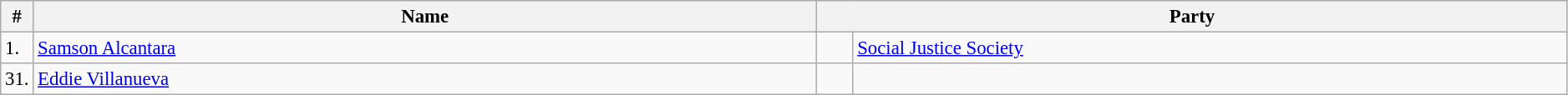<table class=wikitable style="font-size:95%" width=99%>
<tr>
<th width=2%>#</th>
<th width=50%>Name</th>
<th colspan=2>Party</th>
</tr>
<tr>
<td>1.</td>
<td><a href='#'>Samson Alcantara</a></td>
<td></td>
<td><a href='#'>Social Justice Society</a></td>
</tr>
<tr>
<td>31.</td>
<td><a href='#'>Eddie Villanueva</a></td>
<td></td>
</tr>
</table>
